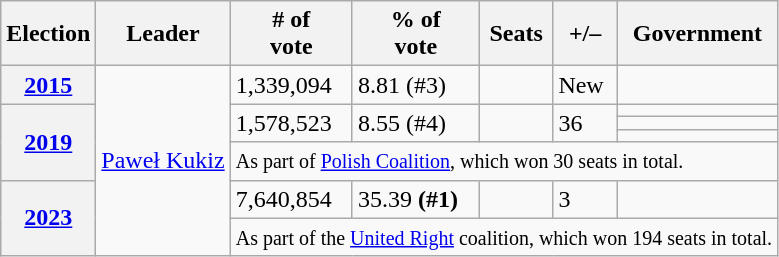<table class=wikitable>
<tr>
<th>Election</th>
<th>Leader</th>
<th># of<br>vote</th>
<th>% of<br>vote</th>
<th>Seats</th>
<th>+/–</th>
<th>Government</th>
</tr>
<tr>
<th><a href='#'>2015</a></th>
<td rowspan="7"><a href='#'>Paweł Kukiz</a></td>
<td>1,339,094</td>
<td>8.81 (#3)</td>
<td></td>
<td>New</td>
<td></td>
</tr>
<tr>
<th rowspan="4"><a href='#'>2019</a></th>
<td rowspan="3">1,578,523</td>
<td rowspan="3">8.55 (#4)</td>
<td rowspan="3"></td>
<td rowspan="3"> 36</td>
<td></td>
</tr>
<tr>
<td></td>
</tr>
<tr>
<td></td>
</tr>
<tr>
<td colspan="5"><small>As part of <a href='#'>Polish Coalition</a>, which won 30 seats in total.</small></td>
</tr>
<tr>
<th rowspan="2"><a href='#'>2023</a></th>
<td>7,640,854</td>
<td>35.39 <strong>(#1)</strong></td>
<td></td>
<td> 3</td>
<td></td>
</tr>
<tr>
<td colspan="5"><small>As part of the <a href='#'>United Right</a> coalition, which won 194 seats in total.</small></td>
</tr>
</table>
